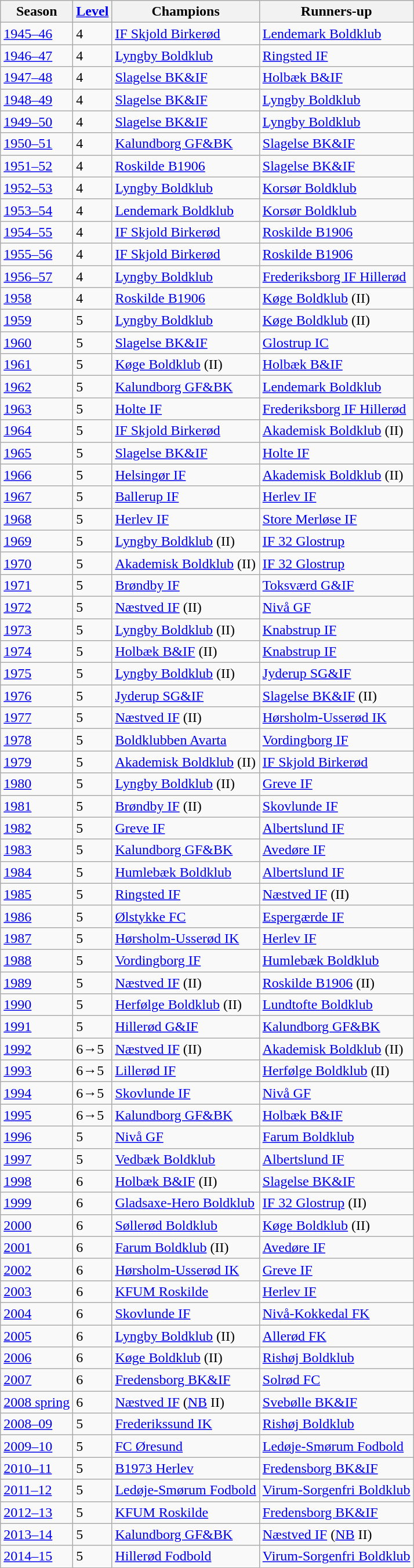<table class="sortable wikitable plainrowheaders">
<tr>
<th>Season</th>
<th><a href='#'>Level</a></th>
<th>Champions</th>
<th>Runners-up</th>
</tr>
<tr>
<td><a href='#'>1945–46</a></td>
<td>4</td>
<td><a href='#'>IF Skjold Birkerød</a></td>
<td><a href='#'>Lendemark Boldklub</a></td>
</tr>
<tr>
<td><a href='#'>1946–47</a></td>
<td>4</td>
<td><a href='#'>Lyngby Boldklub</a></td>
<td><a href='#'>Ringsted IF</a></td>
</tr>
<tr>
<td><a href='#'>1947–48</a></td>
<td>4</td>
<td><a href='#'>Slagelse BK&IF</a></td>
<td><a href='#'>Holbæk B&IF</a></td>
</tr>
<tr>
<td><a href='#'>1948–49</a></td>
<td>4</td>
<td><a href='#'>Slagelse BK&IF</a></td>
<td><a href='#'>Lyngby Boldklub</a></td>
</tr>
<tr>
<td><a href='#'>1949–50</a></td>
<td>4</td>
<td><a href='#'>Slagelse BK&IF</a></td>
<td><a href='#'>Lyngby Boldklub</a></td>
</tr>
<tr>
<td><a href='#'>1950–51</a></td>
<td>4</td>
<td><a href='#'>Kalundborg GF&BK</a></td>
<td><a href='#'>Slagelse BK&IF</a></td>
</tr>
<tr>
<td><a href='#'>1951–52</a></td>
<td>4</td>
<td><a href='#'>Roskilde B1906</a></td>
<td><a href='#'>Slagelse BK&IF</a></td>
</tr>
<tr>
<td><a href='#'>1952–53</a></td>
<td>4</td>
<td><a href='#'>Lyngby Boldklub</a></td>
<td><a href='#'>Korsør Boldklub</a></td>
</tr>
<tr>
<td><a href='#'>1953–54</a></td>
<td>4</td>
<td><a href='#'>Lendemark Boldklub</a></td>
<td><a href='#'>Korsør Boldklub</a></td>
</tr>
<tr>
<td><a href='#'>1954–55</a></td>
<td>4</td>
<td><a href='#'>IF Skjold Birkerød</a></td>
<td><a href='#'>Roskilde B1906</a></td>
</tr>
<tr>
<td><a href='#'>1955–56</a></td>
<td>4</td>
<td><a href='#'>IF Skjold Birkerød</a></td>
<td><a href='#'>Roskilde B1906</a></td>
</tr>
<tr>
<td><a href='#'>1956–57</a></td>
<td>4</td>
<td><a href='#'>Lyngby Boldklub</a></td>
<td><a href='#'>Frederiksborg IF Hillerød</a></td>
</tr>
<tr>
<td><a href='#'>1958</a></td>
<td>4</td>
<td><a href='#'>Roskilde B1906</a></td>
<td><a href='#'>Køge Boldklub</a> (II)</td>
</tr>
<tr>
<td><a href='#'>1959</a></td>
<td>5</td>
<td><a href='#'>Lyngby Boldklub</a></td>
<td><a href='#'>Køge Boldklub</a> (II)</td>
</tr>
<tr>
<td><a href='#'>1960</a></td>
<td>5</td>
<td><a href='#'>Slagelse BK&IF</a></td>
<td><a href='#'>Glostrup IC</a></td>
</tr>
<tr>
<td><a href='#'>1961</a></td>
<td>5</td>
<td><a href='#'>Køge Boldklub</a> (II)</td>
<td><a href='#'>Holbæk B&IF</a></td>
</tr>
<tr>
<td><a href='#'>1962</a></td>
<td>5</td>
<td><a href='#'>Kalundborg GF&BK</a></td>
<td><a href='#'>Lendemark Boldklub</a></td>
</tr>
<tr>
<td><a href='#'>1963</a></td>
<td>5</td>
<td><a href='#'>Holte IF</a></td>
<td><a href='#'>Frederiksborg IF Hillerød</a></td>
</tr>
<tr>
<td><a href='#'>1964</a></td>
<td>5</td>
<td><a href='#'>IF Skjold Birkerød</a></td>
<td><a href='#'>Akademisk Boldklub</a> (II)</td>
</tr>
<tr>
<td><a href='#'>1965</a></td>
<td>5</td>
<td><a href='#'>Slagelse BK&IF</a></td>
<td><a href='#'>Holte IF</a></td>
</tr>
<tr>
<td><a href='#'>1966</a></td>
<td>5</td>
<td><a href='#'>Helsingør IF</a></td>
<td><a href='#'>Akademisk Boldklub</a> (II)</td>
</tr>
<tr>
<td><a href='#'>1967</a></td>
<td>5</td>
<td><a href='#'>Ballerup IF</a></td>
<td><a href='#'>Herlev IF</a></td>
</tr>
<tr>
<td><a href='#'>1968</a></td>
<td>5</td>
<td><a href='#'>Herlev IF</a></td>
<td><a href='#'>Store Merløse IF</a></td>
</tr>
<tr>
<td><a href='#'>1969</a></td>
<td>5</td>
<td><a href='#'>Lyngby Boldklub</a> (II)</td>
<td><a href='#'>IF 32 Glostrup</a></td>
</tr>
<tr>
<td><a href='#'>1970</a></td>
<td>5</td>
<td><a href='#'>Akademisk Boldklub</a> (II)</td>
<td><a href='#'>IF 32 Glostrup</a></td>
</tr>
<tr>
<td><a href='#'>1971</a></td>
<td>5</td>
<td><a href='#'>Brøndby IF</a></td>
<td><a href='#'>Toksværd G&IF</a></td>
</tr>
<tr>
<td><a href='#'>1972</a></td>
<td>5</td>
<td><a href='#'>Næstved IF</a> (II)</td>
<td><a href='#'>Nivå GF</a></td>
</tr>
<tr>
<td><a href='#'>1973</a></td>
<td>5</td>
<td><a href='#'>Lyngby Boldklub</a> (II)</td>
<td><a href='#'>Knabstrup IF</a></td>
</tr>
<tr>
<td><a href='#'>1974</a></td>
<td>5</td>
<td><a href='#'>Holbæk B&IF</a> (II)</td>
<td><a href='#'>Knabstrup IF</a></td>
</tr>
<tr>
<td><a href='#'>1975</a></td>
<td>5</td>
<td><a href='#'>Lyngby Boldklub</a> (II)</td>
<td><a href='#'>Jyderup SG&IF</a></td>
</tr>
<tr>
<td><a href='#'>1976</a></td>
<td>5</td>
<td><a href='#'>Jyderup SG&IF</a></td>
<td><a href='#'>Slagelse BK&IF</a> (II)</td>
</tr>
<tr>
<td><a href='#'>1977</a></td>
<td>5</td>
<td><a href='#'>Næstved IF</a> (II)</td>
<td><a href='#'>Hørsholm-Usserød IK</a></td>
</tr>
<tr>
<td><a href='#'>1978</a></td>
<td>5</td>
<td><a href='#'>Boldklubben Avarta</a></td>
<td><a href='#'>Vordingborg IF</a></td>
</tr>
<tr>
<td><a href='#'>1979</a></td>
<td>5</td>
<td><a href='#'>Akademisk Boldklub</a> (II)</td>
<td><a href='#'>IF Skjold Birkerød</a></td>
</tr>
<tr>
<td><a href='#'>1980</a></td>
<td>5</td>
<td><a href='#'>Lyngby Boldklub</a> (II)</td>
<td><a href='#'>Greve IF</a></td>
</tr>
<tr>
<td><a href='#'>1981</a></td>
<td>5</td>
<td><a href='#'>Brøndby IF</a> (II)</td>
<td><a href='#'>Skovlunde IF</a></td>
</tr>
<tr>
<td><a href='#'>1982</a></td>
<td>5</td>
<td><a href='#'>Greve IF</a></td>
<td><a href='#'>Albertslund IF</a></td>
</tr>
<tr>
<td><a href='#'>1983</a></td>
<td>5</td>
<td><a href='#'>Kalundborg GF&BK</a></td>
<td><a href='#'>Avedøre IF</a></td>
</tr>
<tr>
<td><a href='#'>1984</a></td>
<td>5</td>
<td><a href='#'>Humlebæk Boldklub</a></td>
<td><a href='#'>Albertslund IF</a></td>
</tr>
<tr>
<td><a href='#'>1985</a></td>
<td>5</td>
<td><a href='#'>Ringsted IF</a></td>
<td><a href='#'>Næstved IF</a> (II)</td>
</tr>
<tr>
<td><a href='#'>1986</a></td>
<td>5</td>
<td><a href='#'>Ølstykke FC</a></td>
<td><a href='#'>Espergærde IF</a></td>
</tr>
<tr>
<td><a href='#'>1987</a></td>
<td>5</td>
<td><a href='#'>Hørsholm-Usserød IK</a></td>
<td><a href='#'>Herlev IF</a></td>
</tr>
<tr>
<td><a href='#'>1988</a></td>
<td>5</td>
<td><a href='#'>Vordingborg IF</a></td>
<td><a href='#'>Humlebæk Boldklub</a></td>
</tr>
<tr>
<td><a href='#'>1989</a></td>
<td>5</td>
<td><a href='#'>Næstved IF</a> (II)</td>
<td><a href='#'>Roskilde B1906</a> (II)</td>
</tr>
<tr>
<td><a href='#'>1990</a></td>
<td>5</td>
<td><a href='#'>Herfølge Boldklub</a> (II)</td>
<td><a href='#'>Lundtofte Boldklub</a></td>
</tr>
<tr>
<td><a href='#'>1991</a></td>
<td>5</td>
<td><a href='#'>Hillerød G&IF</a></td>
<td><a href='#'>Kalundborg GF&BK</a></td>
</tr>
<tr>
<td><a href='#'>1992</a></td>
<td>6→5</td>
<td><a href='#'>Næstved IF</a> (II)</td>
<td><a href='#'>Akademisk Boldklub</a> (II)</td>
</tr>
<tr>
<td><a href='#'>1993</a></td>
<td>6→5</td>
<td><a href='#'>Lillerød IF</a></td>
<td><a href='#'>Herfølge Boldklub</a> (II)</td>
</tr>
<tr>
<td><a href='#'>1994</a></td>
<td>6→5</td>
<td><a href='#'>Skovlunde IF</a></td>
<td><a href='#'>Nivå GF</a></td>
</tr>
<tr>
<td><a href='#'>1995</a></td>
<td>6→5</td>
<td><a href='#'>Kalundborg GF&BK</a></td>
<td><a href='#'>Holbæk B&IF</a></td>
</tr>
<tr>
<td><a href='#'>1996</a></td>
<td>5</td>
<td><a href='#'>Nivå GF</a></td>
<td><a href='#'>Farum Boldklub</a></td>
</tr>
<tr>
<td><a href='#'>1997</a></td>
<td>5</td>
<td><a href='#'>Vedbæk Boldklub</a></td>
<td><a href='#'>Albertslund IF</a></td>
</tr>
<tr>
<td><a href='#'>1998</a></td>
<td>6</td>
<td><a href='#'>Holbæk B&IF</a> (II)</td>
<td><a href='#'>Slagelse BK&IF</a></td>
</tr>
<tr>
<td><a href='#'>1999</a></td>
<td>6</td>
<td><a href='#'>Gladsaxe-Hero Boldklub</a></td>
<td><a href='#'>IF 32 Glostrup</a> (II)</td>
</tr>
<tr>
<td><a href='#'>2000</a></td>
<td>6</td>
<td><a href='#'>Søllerød Boldklub</a></td>
<td><a href='#'>Køge Boldklub</a> (II)</td>
</tr>
<tr>
<td><a href='#'>2001</a></td>
<td>6</td>
<td><a href='#'>Farum Boldklub</a> (II)</td>
<td><a href='#'>Avedøre IF</a></td>
</tr>
<tr>
<td><a href='#'>2002</a></td>
<td>6</td>
<td><a href='#'>Hørsholm-Usserød IK</a></td>
<td><a href='#'>Greve IF</a></td>
</tr>
<tr>
<td><a href='#'>2003</a></td>
<td>6</td>
<td><a href='#'>KFUM Roskilde</a></td>
<td><a href='#'>Herlev IF</a></td>
</tr>
<tr>
<td><a href='#'>2004</a></td>
<td>6</td>
<td><a href='#'>Skovlunde IF</a></td>
<td><a href='#'>Nivå-Kokkedal FK</a></td>
</tr>
<tr>
<td><a href='#'>2005</a></td>
<td>6</td>
<td><a href='#'>Lyngby Boldklub</a> (II)</td>
<td><a href='#'>Allerød FK</a></td>
</tr>
<tr>
<td><a href='#'>2006</a></td>
<td>6</td>
<td><a href='#'>Køge Boldklub</a> (II)</td>
<td><a href='#'>Rishøj Boldklub</a></td>
</tr>
<tr>
<td><a href='#'>2007</a></td>
<td>6</td>
<td><a href='#'>Fredensborg BK&IF</a></td>
<td><a href='#'>Solrød FC</a></td>
</tr>
<tr>
<td><a href='#'>2008 spring</a></td>
<td>6</td>
<td><a href='#'>Næstved IF</a> (<a href='#'>NB</a> II)</td>
<td><a href='#'>Svebølle BK&IF</a></td>
</tr>
<tr>
<td><a href='#'>2008–09</a></td>
<td>5</td>
<td><a href='#'>Frederikssund IK</a></td>
<td><a href='#'>Rishøj Boldklub</a></td>
</tr>
<tr>
<td><a href='#'>2009–10</a></td>
<td>5</td>
<td><a href='#'>FC Øresund</a></td>
<td><a href='#'>Ledøje-Smørum Fodbold</a></td>
</tr>
<tr>
<td><a href='#'>2010–11</a></td>
<td>5</td>
<td><a href='#'>B1973 Herlev</a></td>
<td><a href='#'>Fredensborg BK&IF</a></td>
</tr>
<tr>
<td><a href='#'>2011–12</a></td>
<td>5</td>
<td><a href='#'>Ledøje-Smørum Fodbold</a></td>
<td><a href='#'>Virum-Sorgenfri Boldklub</a></td>
</tr>
<tr>
<td><a href='#'>2012–13</a></td>
<td>5</td>
<td><a href='#'>KFUM Roskilde</a></td>
<td><a href='#'>Fredensborg BK&IF</a></td>
</tr>
<tr>
<td><a href='#'>2013–14</a></td>
<td>5</td>
<td><a href='#'>Kalundborg GF&BK</a></td>
<td><a href='#'>Næstved IF</a> (<a href='#'>NB</a> II)</td>
</tr>
<tr>
<td><a href='#'>2014–15</a></td>
<td>5</td>
<td><a href='#'>Hillerød Fodbold</a></td>
<td><a href='#'>Virum-Sorgenfri Boldklub</a></td>
</tr>
</table>
